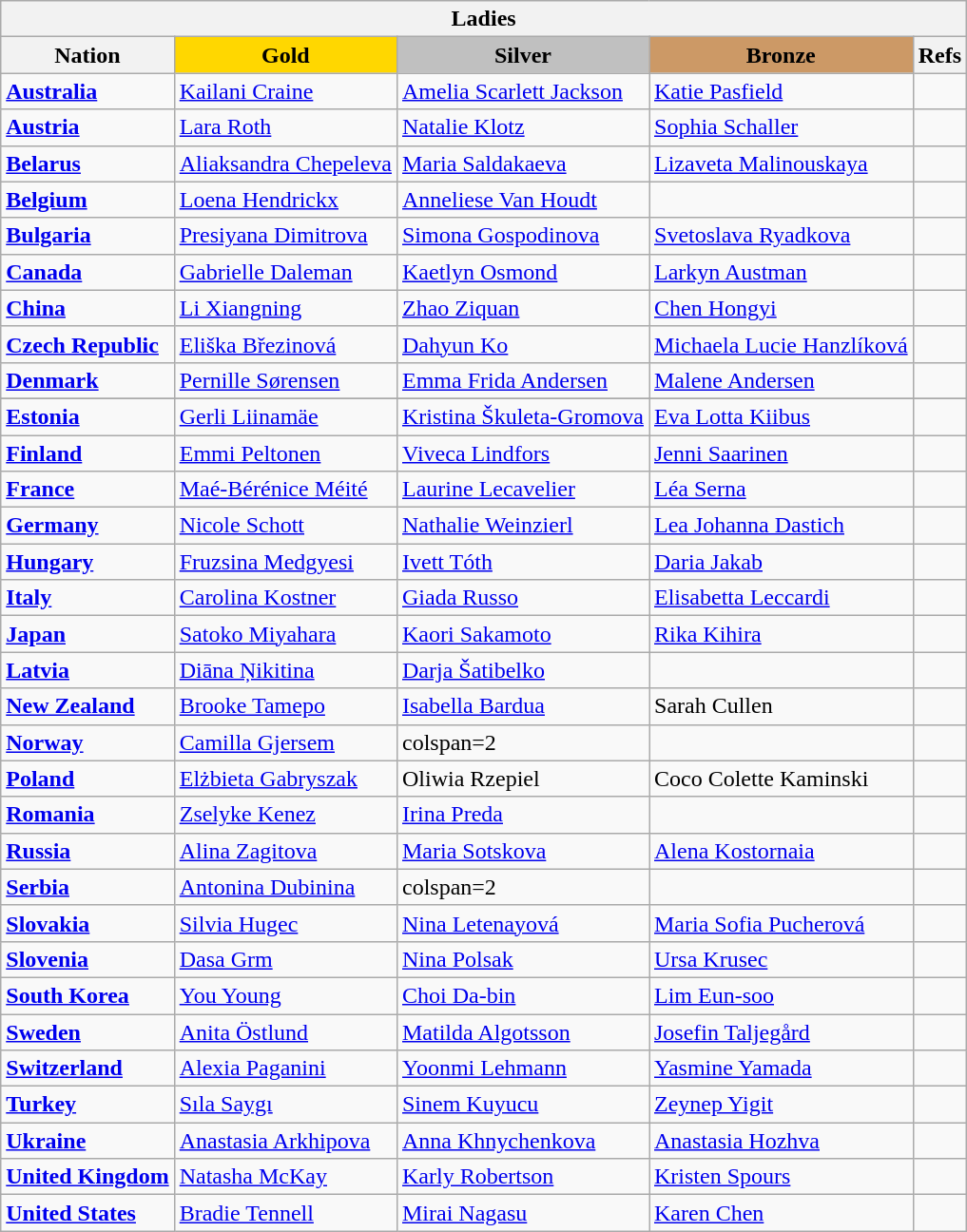<table class="wikitable">
<tr>
<th colspan=5>Ladies</th>
</tr>
<tr>
<th>Nation</th>
<td style="text-align:center; background:gold;"><strong>Gold</strong></td>
<td style="text-align:center; background:silver;"><strong>Silver</strong></td>
<td style="text-align:center; background:#c96;"><strong>Bronze</strong></td>
<th>Refs</th>
</tr>
<tr>
<td><strong><a href='#'>Australia</a></strong></td>
<td><a href='#'>Kailani Craine</a></td>
<td><a href='#'>Amelia Scarlett Jackson</a></td>
<td><a href='#'>Katie Pasfield</a></td>
<td></td>
</tr>
<tr>
<td><strong><a href='#'>Austria</a></strong></td>
<td><a href='#'>Lara Roth</a></td>
<td><a href='#'>Natalie Klotz</a></td>
<td><a href='#'>Sophia Schaller</a></td>
<td></td>
</tr>
<tr>
<td><strong><a href='#'>Belarus</a></strong></td>
<td><a href='#'>Aliaksandra Chepeleva</a></td>
<td><a href='#'>Maria Saldakaeva</a></td>
<td><a href='#'>Lizaveta Malinouskaya</a></td>
<td></td>
</tr>
<tr>
<td><strong><a href='#'>Belgium</a></strong></td>
<td><a href='#'>Loena Hendrickx</a></td>
<td><a href='#'>Anneliese Van Houdt</a></td>
<td></td>
<td></td>
</tr>
<tr>
<td><strong><a href='#'>Bulgaria</a></strong></td>
<td><a href='#'>Presiyana Dimitrova</a></td>
<td><a href='#'>Simona Gospodinova</a></td>
<td><a href='#'>Svetoslava Ryadkova</a></td>
<td></td>
</tr>
<tr>
<td><strong><a href='#'>Canada</a></strong></td>
<td><a href='#'>Gabrielle Daleman</a></td>
<td><a href='#'>Kaetlyn Osmond</a></td>
<td><a href='#'>Larkyn Austman</a></td>
<td></td>
</tr>
<tr>
<td><strong><a href='#'>China</a></strong></td>
<td><a href='#'>Li Xiangning</a></td>
<td><a href='#'>Zhao Ziquan</a></td>
<td><a href='#'>Chen Hongyi</a></td>
<td></td>
</tr>
<tr>
<td><strong><a href='#'>Czech Republic</a></strong></td>
<td><a href='#'>Eliška Březinová</a></td>
<td><a href='#'>Dahyun Ko</a></td>
<td><a href='#'>Michaela Lucie Hanzlíková</a></td>
<td></td>
</tr>
<tr>
<td><strong><a href='#'>Denmark</a></strong></td>
<td><a href='#'>Pernille Sørensen</a></td>
<td><a href='#'>Emma Frida Andersen</a></td>
<td><a href='#'>Malene Andersen</a></td>
<td></td>
</tr>
<tr>
</tr>
<tr>
<td><strong><a href='#'>Estonia</a></strong></td>
<td><a href='#'>Gerli Liinamäe</a></td>
<td><a href='#'>Kristina Škuleta-Gromova</a></td>
<td><a href='#'>Eva Lotta Kiibus</a></td>
<td></td>
</tr>
<tr>
<td><strong><a href='#'>Finland</a></strong></td>
<td><a href='#'>Emmi Peltonen</a></td>
<td><a href='#'>Viveca Lindfors</a></td>
<td><a href='#'>Jenni Saarinen</a></td>
<td></td>
</tr>
<tr>
<td><strong><a href='#'>France</a></strong></td>
<td><a href='#'>Maé-Bérénice Méité</a></td>
<td><a href='#'>Laurine Lecavelier</a></td>
<td><a href='#'>Léa Serna</a></td>
<td></td>
</tr>
<tr>
<td><strong><a href='#'>Germany</a></strong></td>
<td><a href='#'>Nicole Schott</a></td>
<td><a href='#'>Nathalie Weinzierl</a></td>
<td><a href='#'>Lea Johanna Dastich</a></td>
<td></td>
</tr>
<tr>
<td><strong><a href='#'>Hungary</a></strong></td>
<td><a href='#'>Fruzsina Medgyesi</a></td>
<td><a href='#'>Ivett Tóth</a></td>
<td><a href='#'>Daria Jakab</a></td>
<td></td>
</tr>
<tr>
<td><strong><a href='#'>Italy</a></strong></td>
<td><a href='#'>Carolina Kostner</a></td>
<td><a href='#'>Giada Russo</a></td>
<td><a href='#'>Elisabetta Leccardi</a></td>
<td></td>
</tr>
<tr>
<td><strong><a href='#'>Japan</a></strong></td>
<td><a href='#'>Satoko Miyahara</a></td>
<td><a href='#'>Kaori Sakamoto</a></td>
<td><a href='#'>Rika Kihira</a></td>
<td></td>
</tr>
<tr>
<td><strong><a href='#'>Latvia</a></strong></td>
<td><a href='#'>Diāna Ņikitina</a></td>
<td><a href='#'>Darja Šatibelko</a></td>
<td></td>
<td></td>
</tr>
<tr>
<td><strong><a href='#'>New Zealand</a></strong></td>
<td><a href='#'>Brooke Tamepo</a></td>
<td><a href='#'>Isabella Bardua</a></td>
<td>Sarah Cullen</td>
<td></td>
</tr>
<tr>
<td><strong><a href='#'>Norway</a></strong></td>
<td><a href='#'>Camilla Gjersem</a></td>
<td>colspan=2 </td>
<td></td>
</tr>
<tr>
<td><strong><a href='#'>Poland</a></strong></td>
<td><a href='#'>Elżbieta Gabryszak</a></td>
<td>Oliwia Rzepiel</td>
<td>Coco Colette Kaminski</td>
<td></td>
</tr>
<tr>
<td><strong><a href='#'>Romania</a></strong></td>
<td><a href='#'>Zselyke Kenez</a></td>
<td><a href='#'>Irina Preda</a></td>
<td></td>
<td></td>
</tr>
<tr>
<td><strong><a href='#'>Russia</a></strong></td>
<td><a href='#'>Alina Zagitova</a></td>
<td><a href='#'>Maria Sotskova</a></td>
<td><a href='#'>Alena Kostornaia</a></td>
<td></td>
</tr>
<tr>
<td><strong><a href='#'>Serbia</a></strong></td>
<td><a href='#'>Antonina Dubinina</a></td>
<td>colspan=2 </td>
<td></td>
</tr>
<tr>
<td><strong><a href='#'>Slovakia</a></strong></td>
<td><a href='#'>Silvia Hugec</a></td>
<td><a href='#'>Nina Letenayová</a></td>
<td><a href='#'>Maria Sofia Pucherová</a></td>
<td></td>
</tr>
<tr>
<td><strong><a href='#'>Slovenia</a></strong></td>
<td><a href='#'>Dasa Grm</a></td>
<td><a href='#'>Nina Polsak</a></td>
<td><a href='#'>Ursa Krusec</a></td>
<td></td>
</tr>
<tr>
<td><strong><a href='#'>South Korea</a></strong></td>
<td><a href='#'>You Young</a></td>
<td><a href='#'>Choi Da-bin</a></td>
<td><a href='#'>Lim Eun-soo</a></td>
<td></td>
</tr>
<tr>
<td><strong><a href='#'>Sweden</a></strong></td>
<td><a href='#'>Anita Östlund</a></td>
<td><a href='#'>Matilda Algotsson</a></td>
<td><a href='#'>Josefin Taljegård</a></td>
<td></td>
</tr>
<tr>
<td><strong><a href='#'>Switzerland</a></strong></td>
<td><a href='#'>Alexia Paganini</a></td>
<td><a href='#'>Yoonmi Lehmann</a></td>
<td><a href='#'>Yasmine Yamada</a></td>
<td></td>
</tr>
<tr>
<td><strong><a href='#'>Turkey</a></strong></td>
<td><a href='#'>Sıla Saygı</a></td>
<td><a href='#'>Sinem Kuyucu</a></td>
<td><a href='#'>Zeynep Yigit</a></td>
<td></td>
</tr>
<tr>
<td><strong><a href='#'>Ukraine</a></strong></td>
<td><a href='#'>Anastasia Arkhipova</a></td>
<td><a href='#'>Anna Khnychenkova</a></td>
<td><a href='#'>Anastasia Hozhva</a></td>
<td></td>
</tr>
<tr>
<td><strong><a href='#'>United Kingdom</a></strong></td>
<td><a href='#'>Natasha McKay</a></td>
<td><a href='#'>Karly Robertson</a></td>
<td><a href='#'>Kristen Spours</a></td>
<td></td>
</tr>
<tr>
<td><strong><a href='#'>United States</a></strong></td>
<td><a href='#'>Bradie Tennell</a></td>
<td><a href='#'>Mirai Nagasu</a></td>
<td><a href='#'>Karen Chen</a></td>
<td></td>
</tr>
</table>
